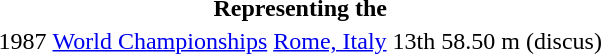<table>
<tr>
<th colspan="5">Representing the </th>
</tr>
<tr>
<td>1987</td>
<td><a href='#'>World Championships</a></td>
<td><a href='#'>Rome, Italy</a></td>
<td>13th</td>
<td>58.50 m (discus)</td>
</tr>
</table>
